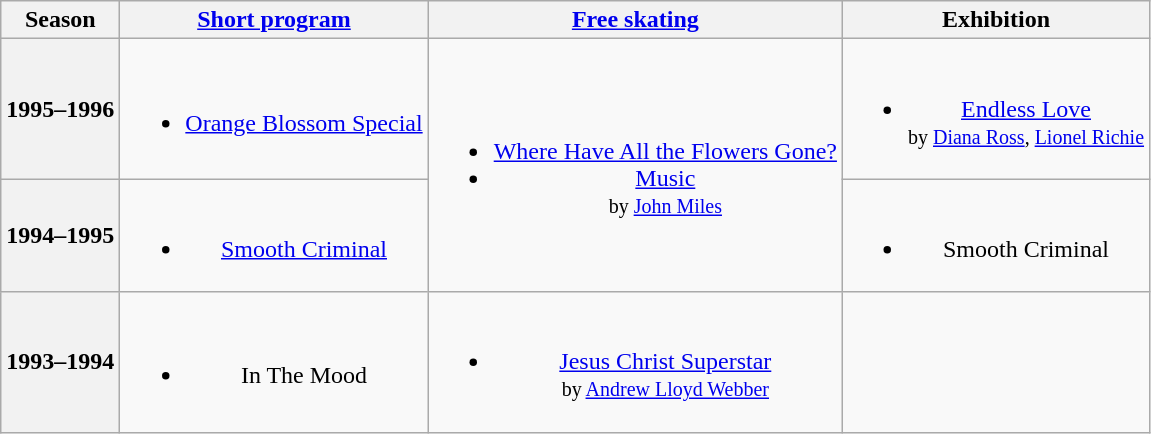<table class="wikitable" style="text-align:center">
<tr>
<th>Season</th>
<th><a href='#'>Short program</a></th>
<th><a href='#'>Free skating</a></th>
<th>Exhibition</th>
</tr>
<tr>
<th>1995–1996</th>
<td><br><ul><li><a href='#'>Orange Blossom Special</a></li></ul></td>
<td rowspan=2><br><ul><li><a href='#'>Where Have All the Flowers Gone?</a></li><li><a href='#'>Music</a> <br><small> by <a href='#'>John Miles</a> </small></li></ul></td>
<td><br><ul><li><a href='#'>Endless Love</a> <br><small> by <a href='#'>Diana Ross</a>, <a href='#'>Lionel Richie</a> </small></li></ul></td>
</tr>
<tr>
<th>1994–1995</th>
<td><br><ul><li><a href='#'>Smooth Criminal</a></li></ul></td>
<td><br><ul><li>Smooth Criminal</li></ul></td>
</tr>
<tr>
<th>1993–1994</th>
<td><br><ul><li>In The Mood</li></ul></td>
<td><br><ul><li><a href='#'>Jesus Christ Superstar</a> <br><small> by <a href='#'>Andrew Lloyd Webber</a> </small></li></ul></td>
<td></td>
</tr>
</table>
